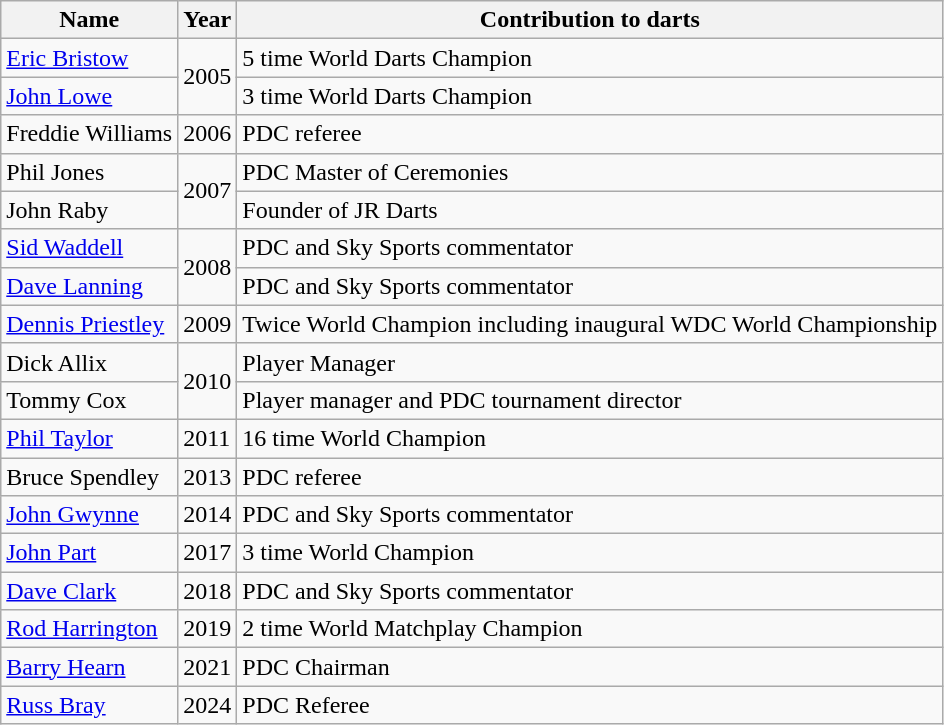<table class="wikitable">
<tr>
<th>Name</th>
<th>Year</th>
<th>Contribution to darts</th>
</tr>
<tr>
<td><a href='#'>Eric Bristow</a></td>
<td rowspan=2>2005</td>
<td>5 time World Darts Champion</td>
</tr>
<tr>
<td><a href='#'>John Lowe</a></td>
<td>3 time World Darts Champion</td>
</tr>
<tr>
<td>Freddie Williams</td>
<td>2006</td>
<td>PDC referee</td>
</tr>
<tr>
<td>Phil Jones</td>
<td rowspan=2>2007</td>
<td>PDC Master of Ceremonies</td>
</tr>
<tr>
<td>John Raby</td>
<td>Founder of JR Darts</td>
</tr>
<tr>
<td><a href='#'>Sid Waddell</a></td>
<td rowspan=2>2008</td>
<td>PDC and Sky Sports commentator</td>
</tr>
<tr>
<td><a href='#'>Dave Lanning</a></td>
<td>PDC and Sky Sports commentator</td>
</tr>
<tr>
<td><a href='#'>Dennis Priestley</a></td>
<td>2009</td>
<td>Twice World Champion including inaugural WDC World Championship</td>
</tr>
<tr>
<td>Dick Allix</td>
<td rowspan=2>2010</td>
<td>Player Manager</td>
</tr>
<tr>
<td>Tommy Cox</td>
<td>Player manager and PDC tournament director</td>
</tr>
<tr>
<td><a href='#'>Phil Taylor</a></td>
<td>2011</td>
<td>16 time World Champion</td>
</tr>
<tr>
<td>Bruce Spendley</td>
<td>2013</td>
<td>PDC referee</td>
</tr>
<tr>
<td><a href='#'>John Gwynne</a></td>
<td>2014</td>
<td>PDC and Sky Sports commentator</td>
</tr>
<tr>
<td><a href='#'>John Part</a></td>
<td>2017</td>
<td>3 time World Champion</td>
</tr>
<tr>
<td><a href='#'>Dave Clark</a></td>
<td>2018</td>
<td>PDC and Sky Sports commentator</td>
</tr>
<tr>
<td><a href='#'>Rod Harrington</a></td>
<td>2019</td>
<td>2 time World Matchplay Champion</td>
</tr>
<tr>
<td><a href='#'>Barry Hearn</a></td>
<td>2021</td>
<td>PDC Chairman</td>
</tr>
<tr>
<td><a href='#'>Russ Bray</a></td>
<td>2024</td>
<td>PDC Referee</td>
</tr>
</table>
